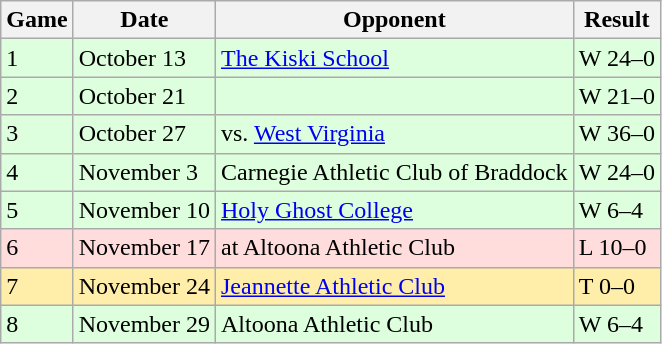<table class="wikitable">
<tr>
<th>Game</th>
<th>Date</th>
<th>Opponent</th>
<th>Result</th>
</tr>
<tr style="background: #ddffdd;">
<td>1</td>
<td>October 13</td>
<td><a href='#'>The Kiski School</a></td>
<td>W 24–0</td>
</tr>
<tr style="background: #ddffdd;">
<td>2</td>
<td>October 21</td>
<td></td>
<td>W 21–0</td>
</tr>
<tr style="background: #ddffdd;">
<td>3</td>
<td>October 27</td>
<td>vs. <a href='#'>West Virginia</a></td>
<td>W 36–0</td>
</tr>
<tr style="background: #ddffdd;">
<td>4</td>
<td>November 3</td>
<td>Carnegie Athletic Club of Braddock</td>
<td>W 24–0</td>
</tr>
<tr style="background: #ddffdd;">
<td>5</td>
<td>November 10</td>
<td><a href='#'>Holy Ghost College</a></td>
<td>W 6–4</td>
</tr>
<tr style="background: #ffdddd;">
<td>6</td>
<td>November 17</td>
<td>at Altoona Athletic Club</td>
<td>L 10–0</td>
</tr>
<tr style="background: #ffeeaa;">
<td>7</td>
<td>November 24</td>
<td><a href='#'>Jeannette Athletic Club</a></td>
<td>T 0–0</td>
</tr>
<tr style="background: #ddffdd;">
<td>8</td>
<td>November 29</td>
<td>Altoona Athletic Club</td>
<td>W 6–4</td>
</tr>
</table>
